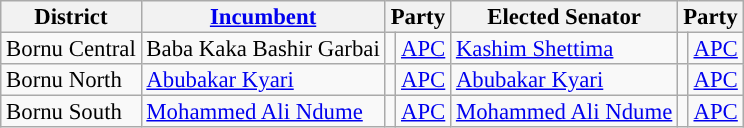<table class="sortable wikitable" style="font-size:95%;line-height:14px;">
<tr>
<th class="unsortable">District</th>
<th class="unsortable"><a href='#'>Incumbent</a></th>
<th colspan="2">Party</th>
<th class="unsortable">Elected Senator</th>
<th colspan="2">Party</th>
</tr>
<tr>
<td>Bornu Central</td>
<td>Baba Kaka Bashir Garbai</td>
<td style="background:"></td>
<td><a href='#'>APC</a></td>
<td><a href='#'>Kashim Shettima</a></td>
<td style="background:"></td>
<td><a href='#'>APC</a></td>
</tr>
<tr>
<td>Bornu North</td>
<td><a href='#'>Abubakar Kyari</a></td>
<td style="background:"></td>
<td><a href='#'>APC</a></td>
<td><a href='#'>Abubakar Kyari</a></td>
<td style="background:"></td>
<td><a href='#'>APC</a></td>
</tr>
<tr>
<td>Bornu South</td>
<td><a href='#'>Mohammed Ali Ndume</a></td>
<td style="background:"></td>
<td><a href='#'>APC</a></td>
<td><a href='#'>Mohammed Ali Ndume</a></td>
<td style="background:"></td>
<td><a href='#'>APC</a></td>
</tr>
</table>
